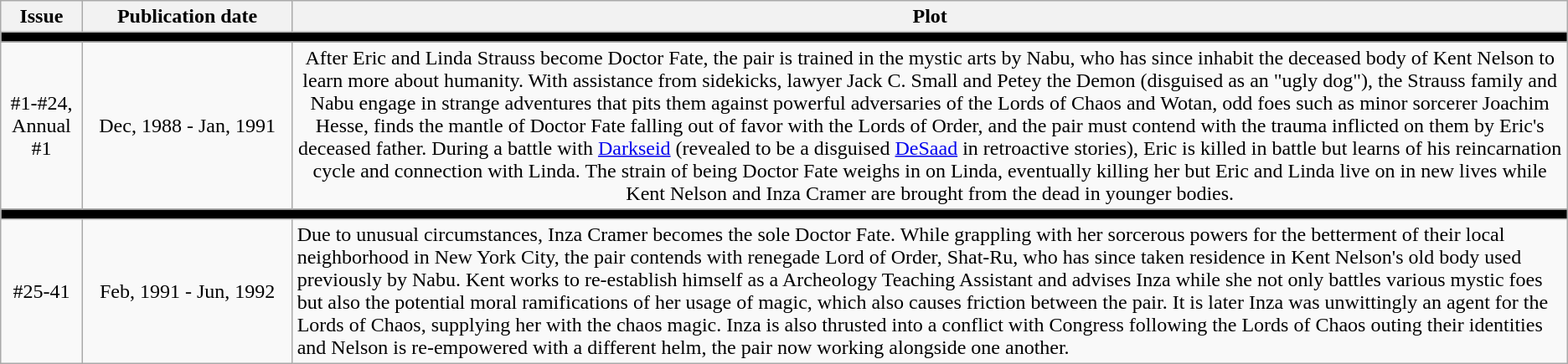<table class="wikitable" style="text-align: center">
<tr>
<th>Issue</th>
<th style="width: 10em">Publication date</th>
<th>Plot</th>
</tr>
<tr>
<td colspan="3" style="background:#000000"></td>
</tr>
<tr>
<td>#1-#24, Annual #1</td>
<td>Dec, 1988 - Jan, 1991</td>
<td>After Eric and Linda Strauss become Doctor Fate, the pair is trained in the mystic arts by Nabu, who has since inhabit the deceased body of Kent Nelson to learn more about humanity. With assistance from sidekicks, lawyer Jack C. Small and Petey the Demon (disguised as an "ugly dog"), the Strauss family and Nabu engage in strange adventures that pits them against powerful adversaries of the Lords of Chaos and Wotan, odd foes such as minor sorcerer Joachim Hesse, finds the mantle of Doctor Fate falling out of favor with the Lords of Order, and the pair must contend with the trauma inflicted on them by Eric's deceased father. During a battle with <a href='#'>Darkseid</a> (revealed to be a disguised <a href='#'>DeSaad</a> in retroactive stories), Eric is killed in battle but learns of his reincarnation cycle and connection with Linda. The strain of being Doctor Fate weighs in on Linda, eventually killing her but Eric and Linda live on in new lives while Kent Nelson and Inza Cramer are brought from the dead in younger bodies.</td>
</tr>
<tr>
<td colspan="3" style="background:#000000"></td>
</tr>
<tr>
<td>#25-41</td>
<td>Feb, 1991 - Jun, 1992</td>
<td align="left">Due to unusual circumstances, Inza Cramer becomes the sole Doctor Fate. While grappling with her sorcerous powers for the betterment of their local neighborhood in New York City, the pair contends with renegade Lord of Order, Shat-Ru, who has since taken residence in Kent Nelson's old body used previously by Nabu. Kent works to re-establish himself as a Archeology Teaching Assistant and advises Inza while she not only battles various mystic foes but also the potential moral ramifications of her usage of magic, which also causes friction between the pair. It is later Inza was unwittingly an agent for the Lords of Chaos, supplying her with the chaos magic. Inza is also thrusted into a conflict with Congress following the Lords of Chaos outing their identities and Nelson is re-empowered with a different helm, the pair now working alongside one another.</td>
</tr>
</table>
